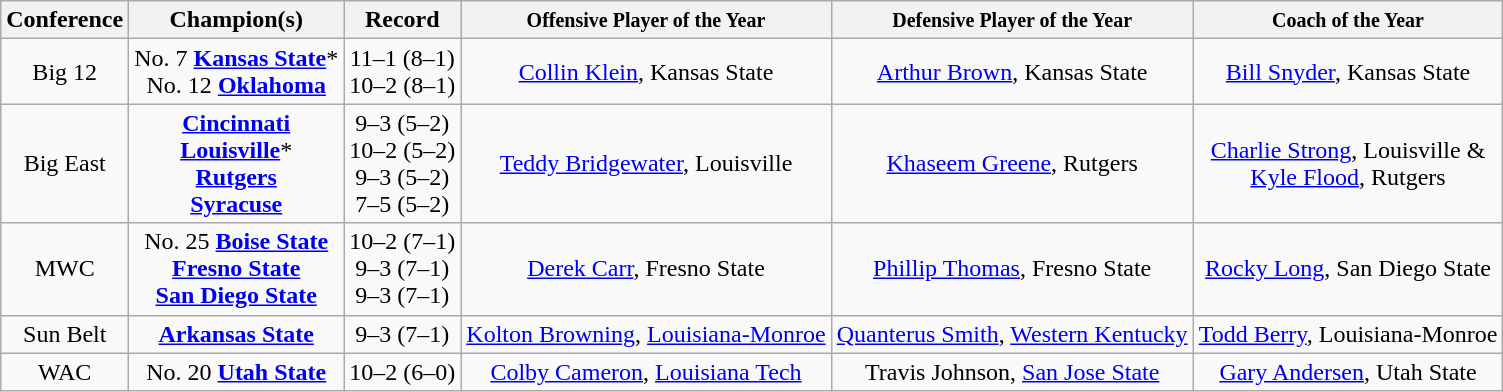<table class="wikitable" style="text-align:center;">
<tr>
<th>Conference</th>
<th>Champion(s)</th>
<th>Record</th>
<th><small>Offensive Player of the Year</small></th>
<th><small>Defensive Player of the Year</small></th>
<th><small>Coach of the Year</small></th>
</tr>
<tr>
<td>Big 12</td>
<td>No. 7 <a href='#'><strong>Kansas State</strong></a>*<br>No. 12 <a href='#'><strong>Oklahoma</strong></a></td>
<td>11–1 (8–1)<br>10–2 (8–1)</td>
<td><a href='#'>Collin Klein</a>, Kansas State</td>
<td><a href='#'>Arthur Brown</a>, Kansas State</td>
<td><a href='#'>Bill Snyder</a>, Kansas State</td>
</tr>
<tr>
<td>Big East</td>
<td><strong><a href='#'>Cincinnati</a></strong><br><a href='#'><strong>Louisville</strong></a>*<strong><br><a href='#'>Rutgers</a><br><a href='#'>Syracuse</a></strong></td>
<td>9–3 (5–2)<br>10–2 (5–2)<br>9–3 (5–2)<br>7–5 (5–2)</td>
<td><a href='#'>Teddy Bridgewater</a>, Louisville</td>
<td><a href='#'>Khaseem Greene</a>, Rutgers</td>
<td><a href='#'>Charlie Strong</a>, Louisville &<br><a href='#'>Kyle Flood</a>, Rutgers</td>
</tr>
<tr>
<td>MWC</td>
<td>No. 25 <a href='#'><strong>Boise State</strong></a><br><strong><a href='#'>Fresno State</a><br><a href='#'>San Diego State</a></strong></td>
<td>10–2 (7–1)<br>9–3 (7–1)<br>9–3 (7–1)</td>
<td><a href='#'>Derek Carr</a>, Fresno State</td>
<td><a href='#'>Phillip Thomas</a>, Fresno State</td>
<td><a href='#'>Rocky Long</a>, San Diego State</td>
</tr>
<tr>
<td>Sun Belt</td>
<td><a href='#'><strong>Arkansas State</strong></a></td>
<td>9–3 (7–1)</td>
<td><a href='#'>Kolton Browning</a>, <a href='#'>Louisiana-Monroe</a></td>
<td><a href='#'>Quanterus Smith</a>, <a href='#'>Western Kentucky</a></td>
<td><a href='#'>Todd Berry</a>, Louisiana-Monroe</td>
</tr>
<tr>
<td>WAC</td>
<td>No. 20 <a href='#'><strong>Utah State</strong></a></td>
<td>10–2 (6–0)</td>
<td><a href='#'>Colby Cameron</a>, <a href='#'>Louisiana Tech</a></td>
<td>Travis Johnson, <a href='#'>San Jose State</a></td>
<td><a href='#'>Gary Andersen</a>, Utah State</td>
</tr>
</table>
